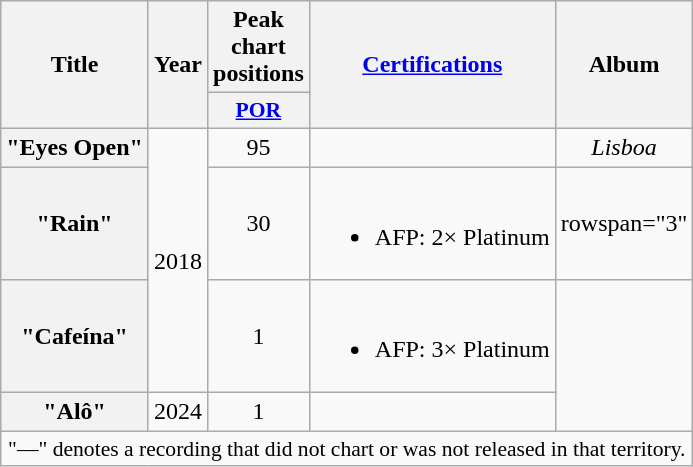<table class="wikitable plainrowheaders" style="text-align:center;">
<tr>
<th scope="col" rowspan="2">Title</th>
<th scope="col" rowspan="2">Year</th>
<th scope="col">Peak chart positions</th>
<th scope="col" rowspan="2"><a href='#'>Certifications</a></th>
<th scope="col" rowspan="2">Album</th>
</tr>
<tr>
<th scope="col" style="width:2.5em;font-size:90%;"><a href='#'>POR</a><br></th>
</tr>
<tr>
<th scope="row">"Eyes Open"<br></th>
<td rowspan="3">2018</td>
<td>95</td>
<td></td>
<td><em>Lisboa</em></td>
</tr>
<tr>
<th scope="row">"Rain"<br></th>
<td>30</td>
<td><br><ul><li>AFP: 2× Platinum</li></ul></td>
<td>rowspan="3" </td>
</tr>
<tr>
<th scope="row">"Cafeína"<br></th>
<td>1</td>
<td><br><ul><li>AFP: 3× Platinum</li></ul></td>
</tr>
<tr>
<th scope="row">"Alô"<br></th>
<td>2024</td>
<td>1</td>
<td></td>
</tr>
<tr>
<td colspan="5" style="font-size:90%">"—" denotes a recording that did not chart or was not released in that territory.</td>
</tr>
</table>
